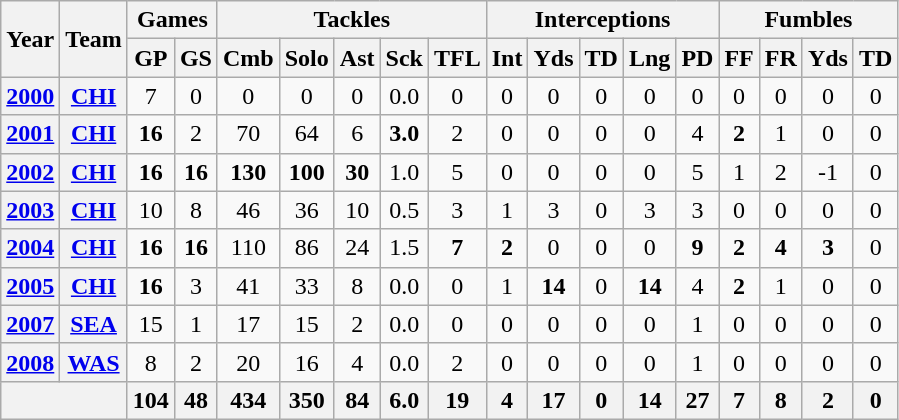<table class="wikitable" style="text-align:center">
<tr>
<th rowspan="2">Year</th>
<th rowspan="2">Team</th>
<th colspan="2">Games</th>
<th colspan="5">Tackles</th>
<th colspan="5">Interceptions</th>
<th colspan="4">Fumbles</th>
</tr>
<tr>
<th>GP</th>
<th>GS</th>
<th>Cmb</th>
<th>Solo</th>
<th>Ast</th>
<th>Sck</th>
<th>TFL</th>
<th>Int</th>
<th>Yds</th>
<th>TD</th>
<th>Lng</th>
<th>PD</th>
<th>FF</th>
<th>FR</th>
<th>Yds</th>
<th>TD</th>
</tr>
<tr>
<th><a href='#'>2000</a></th>
<th><a href='#'>CHI</a></th>
<td>7</td>
<td>0</td>
<td>0</td>
<td>0</td>
<td>0</td>
<td>0.0</td>
<td>0</td>
<td>0</td>
<td>0</td>
<td>0</td>
<td>0</td>
<td>0</td>
<td>0</td>
<td>0</td>
<td>0</td>
<td>0</td>
</tr>
<tr>
<th><a href='#'>2001</a></th>
<th><a href='#'>CHI</a></th>
<td><strong>16</strong></td>
<td>2</td>
<td>70</td>
<td>64</td>
<td>6</td>
<td><strong>3.0</strong></td>
<td>2</td>
<td>0</td>
<td>0</td>
<td>0</td>
<td>0</td>
<td>4</td>
<td><strong>2</strong></td>
<td>1</td>
<td>0</td>
<td>0</td>
</tr>
<tr>
<th><a href='#'>2002</a></th>
<th><a href='#'>CHI</a></th>
<td><strong>16</strong></td>
<td><strong>16</strong></td>
<td><strong>130</strong></td>
<td><strong>100</strong></td>
<td><strong>30</strong></td>
<td>1.0</td>
<td>5</td>
<td>0</td>
<td>0</td>
<td>0</td>
<td>0</td>
<td>5</td>
<td>1</td>
<td>2</td>
<td>-1</td>
<td>0</td>
</tr>
<tr>
<th><a href='#'>2003</a></th>
<th><a href='#'>CHI</a></th>
<td>10</td>
<td>8</td>
<td>46</td>
<td>36</td>
<td>10</td>
<td>0.5</td>
<td>3</td>
<td>1</td>
<td>3</td>
<td>0</td>
<td>3</td>
<td>3</td>
<td>0</td>
<td>0</td>
<td>0</td>
<td>0</td>
</tr>
<tr>
<th><a href='#'>2004</a></th>
<th><a href='#'>CHI</a></th>
<td><strong>16</strong></td>
<td><strong>16</strong></td>
<td>110</td>
<td>86</td>
<td>24</td>
<td>1.5</td>
<td><strong>7</strong></td>
<td><strong>2</strong></td>
<td>0</td>
<td>0</td>
<td>0</td>
<td><strong>9</strong></td>
<td><strong>2</strong></td>
<td><strong>4</strong></td>
<td><strong>3</strong></td>
<td>0</td>
</tr>
<tr>
<th><a href='#'>2005</a></th>
<th><a href='#'>CHI</a></th>
<td><strong>16</strong></td>
<td>3</td>
<td>41</td>
<td>33</td>
<td>8</td>
<td>0.0</td>
<td>0</td>
<td>1</td>
<td><strong>14</strong></td>
<td>0</td>
<td><strong>14</strong></td>
<td>4</td>
<td><strong>2</strong></td>
<td>1</td>
<td>0</td>
<td>0</td>
</tr>
<tr>
<th><a href='#'>2007</a></th>
<th><a href='#'>SEA</a></th>
<td>15</td>
<td>1</td>
<td>17</td>
<td>15</td>
<td>2</td>
<td>0.0</td>
<td>0</td>
<td>0</td>
<td>0</td>
<td>0</td>
<td>0</td>
<td>1</td>
<td>0</td>
<td>0</td>
<td>0</td>
<td>0</td>
</tr>
<tr>
<th><a href='#'>2008</a></th>
<th><a href='#'>WAS</a></th>
<td>8</td>
<td>2</td>
<td>20</td>
<td>16</td>
<td>4</td>
<td>0.0</td>
<td>2</td>
<td>0</td>
<td>0</td>
<td>0</td>
<td>0</td>
<td>1</td>
<td>0</td>
<td>0</td>
<td>0</td>
<td>0</td>
</tr>
<tr>
<th colspan="2"></th>
<th>104</th>
<th>48</th>
<th>434</th>
<th>350</th>
<th>84</th>
<th>6.0</th>
<th>19</th>
<th>4</th>
<th>17</th>
<th>0</th>
<th>14</th>
<th>27</th>
<th>7</th>
<th>8</th>
<th>2</th>
<th>0</th>
</tr>
</table>
